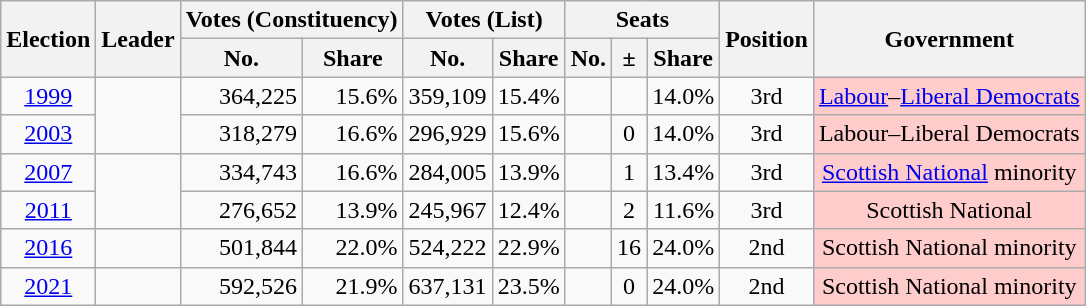<table class="wikitable" style="text-align:center">
<tr>
<th rowspan=2>Election</th>
<th rowspan=2>Leader</th>
<th colspan=2>Votes (Constituency)</th>
<th Colspan=2>Votes (List)</th>
<th colspan=3>Seats</th>
<th rowspan=2>Position</th>
<th rowspan=2>Government</th>
</tr>
<tr>
<th>No.</th>
<th>Share</th>
<th>No.</th>
<th>Share</th>
<th>No.</th>
<th>±</th>
<th>Share</th>
</tr>
<tr>
<td><a href='#'>1999</a></td>
<td rowspan="2"></td>
<td style="text-align:right;">364,225</td>
<td style="text-align:right;">15.6%</td>
<td style="text-align:right;">359,109</td>
<td style="text-align:right;">15.4%</td>
<td></td>
<td></td>
<td style="text-align:right;">14.0%</td>
<td>3rd</td>
<td style="background:#fcc;"><a href='#'>Labour</a>–<a href='#'>Liberal Democrats</a></td>
</tr>
<tr>
<td><a href='#'>2003</a></td>
<td style="text-align:right;">318,279</td>
<td style="text-align:right;">16.6%</td>
<td style="text-align:right;">296,929</td>
<td style="text-align:right;">15.6%</td>
<td></td>
<td> 0</td>
<td style="text-align:right;">14.0%</td>
<td> 3rd</td>
<td style="background:#fcc;">Labour–Liberal Democrats</td>
</tr>
<tr>
<td><a href='#'>2007</a></td>
<td rowspan="2"></td>
<td style="text-align:right;">334,743</td>
<td style="text-align:right;">16.6%</td>
<td style="text-align:right;">284,005</td>
<td style="text-align:right;">13.9%</td>
<td></td>
<td> 1</td>
<td style="text-align:right;">13.4%</td>
<td> 3rd</td>
<td style="background:#fcc;"><a href='#'>Scottish National</a> minority</td>
</tr>
<tr>
<td><a href='#'>2011</a></td>
<td style="text-align:right;">276,652</td>
<td style="text-align:right;">13.9%</td>
<td style="text-align:right;">245,967</td>
<td style="text-align:right;">12.4%</td>
<td></td>
<td> 2</td>
<td style="text-align:right;">11.6%</td>
<td> 3rd</td>
<td style="background:#fcc;">Scottish National</td>
</tr>
<tr>
<td><a href='#'>2016</a></td>
<td></td>
<td style="text-align:right;">501,844</td>
<td style="text-align:right;">22.0%</td>
<td style="text-align:right;">524,222</td>
<td style="text-align:right;">22.9%</td>
<td></td>
<td> 16</td>
<td style="text-align:right;">24.0%</td>
<td> 2nd</td>
<td style="background:#fcc;">Scottish National minority</td>
</tr>
<tr>
<td><a href='#'>2021</a></td>
<td></td>
<td style="text-align:right;">592,526</td>
<td style="text-align:right;">21.9%</td>
<td style="text-align:right;">637,131</td>
<td style="text-align:right;">23.5%</td>
<td></td>
<td> 0</td>
<td style="text-align:right;">24.0%</td>
<td> 2nd</td>
<td style="background:#fcc;">Scottish National minority</td>
</tr>
</table>
